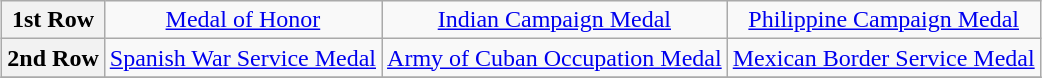<table class="wikitable" style="margin:1em auto; text-align:center;">
<tr>
<th>1st Row</th>
<td colspan="1"><a href='#'>Medal of Honor</a></td>
<td><a href='#'>Indian Campaign Medal</a></td>
<td><a href='#'>Philippine Campaign Medal</a></td>
</tr>
<tr>
<th>2nd Row</th>
<td><a href='#'>Spanish War Service Medal</a></td>
<td><a href='#'>Army of Cuban Occupation Medal</a></td>
<td><a href='#'>Mexican Border Service Medal</a></td>
</tr>
<tr>
</tr>
</table>
